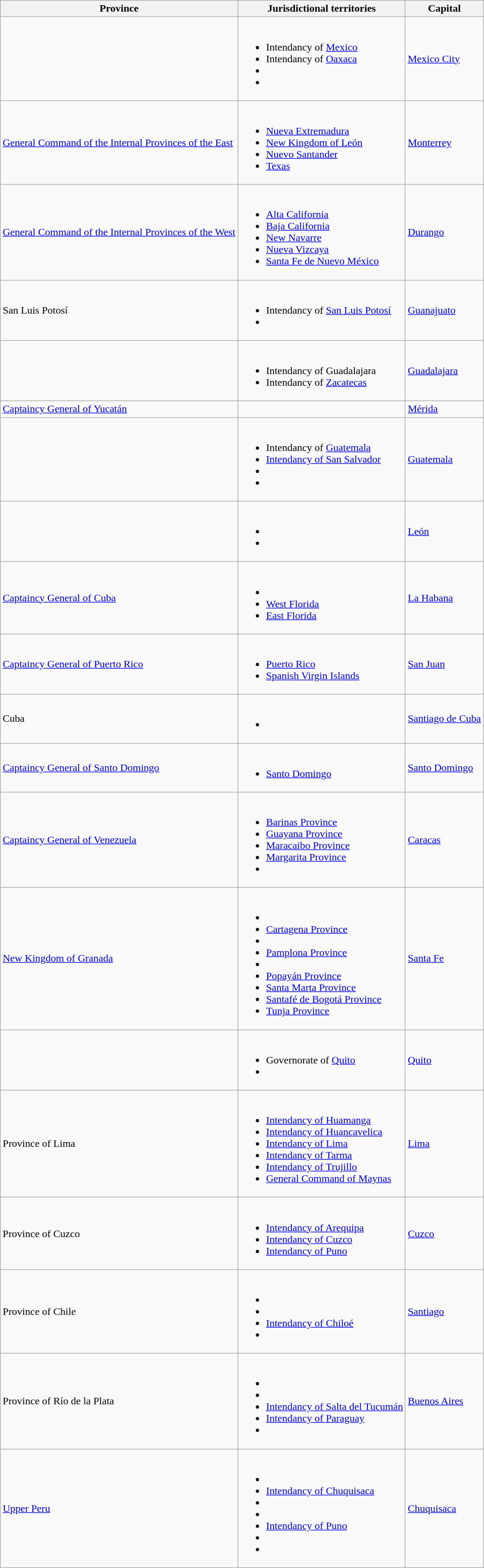<table class="wikitable">
<tr>
<th>Province</th>
<th>Jurisdictional territories</th>
<th>Capital</th>
</tr>
<tr>
<td></td>
<td><br><ul><li>Intendancy of <a href='#'>Mexico</a></li><li>Intendancy of <a href='#'>Oaxaca</a></li><li></li><li></li></ul></td>
<td><a href='#'>Mexico City</a></td>
</tr>
<tr>
<td><a href='#'>General Command of the Internal Provinces of the East</a></td>
<td><br><ul><li><a href='#'>Nueva Extremadura</a></li><li><a href='#'>New Kingdom of León</a></li><li><a href='#'>Nuevo Santander</a></li><li><a href='#'>Texas</a></li></ul></td>
<td><a href='#'>Monterrey</a></td>
</tr>
<tr>
<td><a href='#'>General Command of the Internal Provinces of the West</a></td>
<td><br><ul><li><a href='#'>Alta California</a></li><li><a href='#'>Baja California</a></li><li><a href='#'>New Navarre</a></li><li><a href='#'>Nueva Vizcaya</a></li><li><a href='#'>Santa Fe de Nuevo México</a></li></ul></td>
<td><a href='#'>Durango</a></td>
</tr>
<tr>
<td>San Luis Potosí</td>
<td><br><ul><li>Intendancy of <a href='#'>San Luis Potosí</a></li><li></li></ul></td>
<td><a href='#'>Guanajuato</a></td>
</tr>
<tr>
<td></td>
<td><br><ul><li>Intendancy of Guadalajara</li><li>Intendancy of <a href='#'>Zacatecas</a></li></ul></td>
<td><a href='#'>Guadalajara</a></td>
</tr>
<tr>
<td><a href='#'>Captaincy General of Yucatán</a></td>
<td></td>
<td><a href='#'>Mérida</a></td>
</tr>
<tr>
<td></td>
<td><br><ul><li>Intendancy of <a href='#'>Guatemala</a></li><li><a href='#'>Intendancy of San Salvador</a></li><li></li><li></li></ul></td>
<td><a href='#'>Guatemala</a></td>
</tr>
<tr>
<td></td>
<td><br><ul><li></li><li></li></ul></td>
<td><a href='#'>León</a></td>
</tr>
<tr>
<td><a href='#'>Captaincy General of Cuba</a></td>
<td><br><ul><li></li><li><a href='#'>West Florida</a></li><li><a href='#'>East Florida</a></li></ul></td>
<td><a href='#'>La Habana</a></td>
</tr>
<tr>
<td><a href='#'>Captaincy General of Puerto Rico</a></td>
<td><br><ul><li><a href='#'>Puerto Rico</a></li><li><a href='#'>Spanish Virgin Islands</a></li></ul></td>
<td><a href='#'>San Juan</a></td>
</tr>
<tr>
<td>Cuba</td>
<td><br><ul><li></li></ul></td>
<td><a href='#'>Santiago de Cuba</a></td>
</tr>
<tr>
<td><a href='#'>Captaincy General of Santo Domingo</a></td>
<td><br><ul><li><a href='#'>Santo Domingo</a></li></ul></td>
<td><a href='#'>Santo Domingo</a></td>
</tr>
<tr>
<td><a href='#'>Captaincy General of Venezuela</a></td>
<td><br><ul><li><a href='#'>Barinas Province</a></li><li><a href='#'>Guayana Province</a></li><li><a href='#'>Maracaibo Province</a></li><li><a href='#'>Margarita Province</a></li><li></li></ul></td>
<td><a href='#'>Caracas</a></td>
</tr>
<tr>
<td><a href='#'>New Kingdom of Granada</a></td>
<td><br><ul><li></li><li><a href='#'>Cartagena Province</a></li><li></li><li><a href='#'>Pamplona Province</a></li><li></li><li><a href='#'>Popayán Province</a></li><li><a href='#'>Santa Marta Province</a></li><li><a href='#'>Santafé de Bogotá Province</a></li><li><a href='#'>Tunja Province</a></li></ul></td>
<td><a href='#'>Santa Fe</a></td>
</tr>
<tr>
<td></td>
<td><br><ul><li>Governorate of <a href='#'>Quito</a></li><li></li></ul></td>
<td><a href='#'>Quito</a></td>
</tr>
<tr>
<td>Province of Lima</td>
<td><br><ul><li><a href='#'>Intendancy of Huamanga</a></li><li><a href='#'>Intendancy of Huancavelica</a></li><li><a href='#'>Intendancy of Lima</a></li><li><a href='#'>Intendancy of Tarma</a></li><li><a href='#'>Intendancy of Trujillo</a></li><li><a href='#'>General Command of Maynas</a></li></ul></td>
<td><a href='#'>Lima</a></td>
</tr>
<tr>
<td>Province of Cuzco</td>
<td><br><ul><li><a href='#'>Intendancy of Arequipa</a></li><li><a href='#'>Intendancy of Cuzco</a></li><li><a href='#'>Intendancy of Puno</a></li></ul></td>
<td><a href='#'>Cuzco</a></td>
</tr>
<tr>
<td>Province of Chile</td>
<td><br><ul><li></li><li></li><li><a href='#'>Intendancy of Chiloé</a></li><li></li></ul></td>
<td><a href='#'>Santiago</a></td>
</tr>
<tr>
<td>Province of Río de la Plata</td>
<td><br><ul><li></li><li></li><li><a href='#'>Intendancy of Salta del Tucumán</a></li><li><a href='#'>Intendancy of Paraguay</a></li><li></li></ul></td>
<td><a href='#'>Buenos Aires</a></td>
</tr>
<tr>
<td><a href='#'>Upper Peru</a></td>
<td><br><ul><li></li><li><a href='#'>Intendancy of Chuquisaca</a></li><li></li><li></li><li><a href='#'>Intendancy of Puno</a></li><li></li><li></li></ul></td>
<td><a href='#'>Chuquisaca</a></td>
</tr>
</table>
